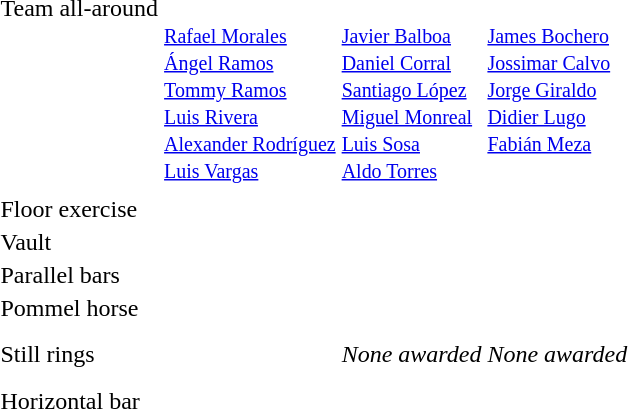<table>
<tr style="vertical-align:top;">
<td>Team all-around</td>
<td><br><small><a href='#'>Rafael Morales</a><br><a href='#'>Ángel Ramos</a><br><a href='#'>Tommy Ramos</a><br><a href='#'>Luis Rivera</a><br><a href='#'>Alexander Rodríguez</a><br><a href='#'>Luis Vargas</a></small></td>
<td><br><small><a href='#'>Javier Balboa</a><br><a href='#'>Daniel Corral</a><br><a href='#'>Santiago López</a><br><a href='#'>Miguel Monreal</a><br><a href='#'>Luis Sosa</a><br><a href='#'>Aldo Torres</a></small></td>
<td><br><small><a href='#'>James Bochero</a><br><a href='#'>Jossimar Calvo</a><br><a href='#'>Jorge Giraldo</a><br><a href='#'>Didier Lugo</a><br><a href='#'>Fabián Meza</a></small></td>
</tr>
<tr>
<td></td>
<td></td>
<td></td>
<td></td>
</tr>
<tr>
<td>Floor exercise </td>
<td></td>
<td></td>
<td></td>
</tr>
<tr>
<td>Vault </td>
<td></td>
<td></td>
<td></td>
</tr>
<tr>
<td>Parallel bars </td>
<td></td>
<td></td>
<td></td>
</tr>
<tr>
<td>Pommel horse </td>
<td></td>
<td></td>
<td></td>
</tr>
<tr>
<td>Still rings </td>
<td><br><br></td>
<td><em>None awarded</em></td>
<td><em>None awarded</em></td>
</tr>
<tr>
<td>Horizontal bar </td>
<td></td>
<td></td>
<td></td>
</tr>
</table>
